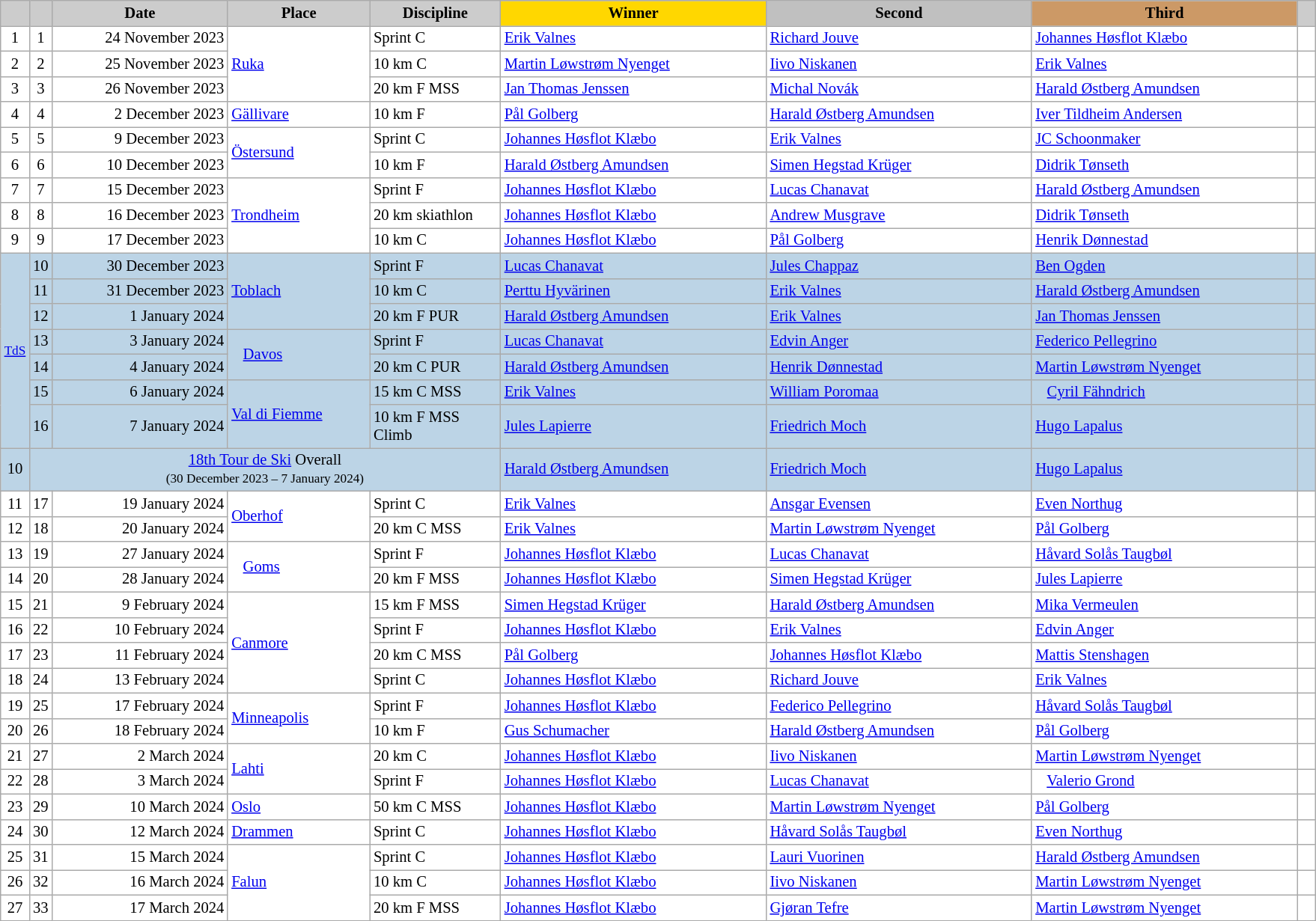<table class="wikitable plainrowheaders" style="background:#fff; font-size:86%; line-height:16px; border:grey solid 1px; border-collapse:collapse;">
<tr style="background:#ccc; text-align:center;">
<th scope="col" style="background:#ccc; width=10 px;"></th>
<th scope="col" style="background:#ccc; width=10 px;"></th>
<th scope="col" style="background:#ccc; width:150px;">Date</th>
<th scope="col" style="background:#ccc; width:120px;">Place</th>
<th scope="col" style="background:#ccc; width:110px;">Discipline</th>
<th scope="col" style="background:gold; width:230px;">Winner</th>
<th scope="col" style="background:silver; width:230px;">Second</th>
<th scope="col" style="background:#c96; width:230px;">Third</th>
<th scope="col" style="background:#ccc; width:10px;"></th>
</tr>
<tr>
<td align=center>1</td>
<td align=center>1</td>
<td align=right>24 November 2023</td>
<td rowspan=3> <a href='#'>Ruka</a></td>
<td>Sprint C</td>
<td> <a href='#'>Erik Valnes</a></td>
<td> <a href='#'>Richard Jouve</a></td>
<td> <a href='#'>Johannes Høsflot Klæbo</a></td>
<td></td>
</tr>
<tr>
<td align=center>2</td>
<td align=center>2</td>
<td align=right>25 November 2023</td>
<td>10 km C</td>
<td> <a href='#'>Martin Løwstrøm Nyenget</a></td>
<td> <a href='#'>Iivo Niskanen</a></td>
<td> <a href='#'>Erik Valnes</a></td>
<td></td>
</tr>
<tr>
<td align=center>3</td>
<td align=center>3</td>
<td align=right>26 November 2023</td>
<td>20 km F MSS</td>
<td> <a href='#'>Jan Thomas Jenssen</a></td>
<td> <a href='#'>Michal Novák</a></td>
<td> <a href='#'>Harald Østberg Amundsen</a></td>
<td></td>
</tr>
<tr>
<td align=center>4</td>
<td align=center>4</td>
<td align=right>2 December 2023</td>
<td> <a href='#'>Gällivare</a></td>
<td>10 km F</td>
<td> <a href='#'>Pål Golberg</a></td>
<td> <a href='#'>Harald Østberg Amundsen</a></td>
<td> <a href='#'>Iver Tildheim Andersen</a></td>
<td></td>
</tr>
<tr>
<td align=center>5</td>
<td align=center>5</td>
<td align=right>9 December 2023</td>
<td rowspan=2> <a href='#'>Östersund</a></td>
<td>Sprint C</td>
<td> <a href='#'>Johannes Høsflot Klæbo</a></td>
<td> <a href='#'>Erik Valnes</a></td>
<td> <a href='#'>JC Schoonmaker</a></td>
<td></td>
</tr>
<tr>
<td align=center>6</td>
<td align=center>6</td>
<td align=right>10 December 2023</td>
<td>10 km F</td>
<td> <a href='#'>Harald Østberg Amundsen</a></td>
<td> <a href='#'>Simen Hegstad Krüger</a></td>
<td> <a href='#'>Didrik Tønseth</a></td>
<td></td>
</tr>
<tr>
<td align=center>7</td>
<td align=center>7</td>
<td align=right>15 December 2023</td>
<td rowspan=3> <a href='#'>Trondheim</a></td>
<td>Sprint F</td>
<td> <a href='#'>Johannes Høsflot Klæbo</a></td>
<td> <a href='#'>Lucas Chanavat</a></td>
<td> <a href='#'>Harald Østberg Amundsen</a></td>
<td></td>
</tr>
<tr>
<td align=center>8</td>
<td align=center>8</td>
<td align=right>16 December 2023</td>
<td>20 km skiathlon</td>
<td> <a href='#'>Johannes Høsflot Klæbo</a></td>
<td> <a href='#'>Andrew Musgrave</a></td>
<td> <a href='#'>Didrik Tønseth</a></td>
<td></td>
</tr>
<tr>
<td align=center>9</td>
<td align=center>9</td>
<td align=right>17 December 2023</td>
<td>10 km C</td>
<td> <a href='#'>Johannes Høsflot Klæbo</a></td>
<td> <a href='#'>Pål Golberg</a></td>
<td> <a href='#'>Henrik Dønnestad</a></td>
<td></td>
</tr>
<tr bgcolor=#BCD4E6>
<td align=center rowspan=7><small><a href='#'>TdS</a></small></td>
<td align=center>10</td>
<td align=right>30 December 2023</td>
<td rowspan=3> <a href='#'>Toblach</a></td>
<td>Sprint F</td>
<td> <a href='#'>Lucas Chanavat</a></td>
<td> <a href='#'>Jules Chappaz</a></td>
<td> <a href='#'>Ben Ogden</a></td>
<td></td>
</tr>
<tr bgcolor=#BCD4E6>
<td align=center>11</td>
<td align=right>31 December 2023</td>
<td>10 km C</td>
<td> <a href='#'>Perttu Hyvärinen</a></td>
<td> <a href='#'>Erik Valnes</a></td>
<td> <a href='#'>Harald Østberg Amundsen</a></td>
<td></td>
</tr>
<tr bgcolor=#BCD4E6>
<td align=center>12</td>
<td align=right>1 January 2024</td>
<td>20 km F PUR</td>
<td> <a href='#'>Harald Østberg Amundsen</a></td>
<td> <a href='#'>Erik Valnes</a></td>
<td> <a href='#'>Jan Thomas Jenssen</a></td>
<td></td>
</tr>
<tr bgcolor=#BCD4E6>
<td align=center>13</td>
<td align=right>3 January 2024</td>
<td rowspan=2>   <a href='#'>Davos</a></td>
<td>Sprint F</td>
<td> <a href='#'>Lucas Chanavat</a></td>
<td> <a href='#'>Edvin Anger</a></td>
<td> <a href='#'>Federico Pellegrino</a></td>
<td></td>
</tr>
<tr bgcolor=#BCD4E6>
<td align=center>14</td>
<td align=right>4 January 2024</td>
<td>20 km C PUR</td>
<td> <a href='#'>Harald Østberg Amundsen</a></td>
<td> <a href='#'>Henrik Dønnestad</a></td>
<td> <a href='#'>Martin Løwstrøm Nyenget</a></td>
<td></td>
</tr>
<tr bgcolor=#BCD4E6>
<td align=center>15</td>
<td align=right>6 January 2024</td>
<td rowspan=2> <a href='#'>Val di Fiemme</a></td>
<td>15 km C MSS</td>
<td> <a href='#'>Erik Valnes</a></td>
<td> <a href='#'>William Poromaa</a></td>
<td>   <a href='#'>Cyril Fähndrich</a></td>
<td></td>
</tr>
<tr bgcolor=#BCD4E6>
<td align=center>16</td>
<td align=right>7 January 2024</td>
<td>10 km F MSS Climb</td>
<td> <a href='#'>Jules Lapierre</a></td>
<td> <a href='#'>Friedrich Moch</a></td>
<td> <a href='#'>Hugo Lapalus</a></td>
<td></td>
</tr>
<tr bgcolor=#BCD4E6>
<td align=center>10</td>
<td colspan="4" align="center"><a href='#'>18th Tour de Ski</a> Overall<br><small>(30 December 2023 – 7 January 2024)</small></td>
<td> <a href='#'>Harald Østberg Amundsen</a></td>
<td> <a href='#'>Friedrich Moch</a></td>
<td> <a href='#'>Hugo Lapalus</a></td>
<td></td>
</tr>
<tr>
<td align=center>11</td>
<td align=center>17</td>
<td align=right>19 January 2024</td>
<td rowspan=2> <a href='#'>Oberhof</a></td>
<td>Sprint C</td>
<td> <a href='#'>Erik Valnes</a></td>
<td> <a href='#'>Ansgar Evensen</a></td>
<td> <a href='#'>Even Northug</a></td>
<td></td>
</tr>
<tr>
<td align=center>12</td>
<td align=center>18</td>
<td align=right>20 January 2024</td>
<td>20 km C MSS</td>
<td> <a href='#'>Erik Valnes</a></td>
<td> <a href='#'>Martin Løwstrøm Nyenget</a></td>
<td> <a href='#'>Pål Golberg</a></td>
<td></td>
</tr>
<tr>
<td align=center>13</td>
<td align=center>19</td>
<td align=right>27 January 2024</td>
<td rowspan=2>   <a href='#'>Goms</a></td>
<td>Sprint F</td>
<td> <a href='#'>Johannes Høsflot Klæbo</a></td>
<td> <a href='#'>Lucas Chanavat</a></td>
<td> <a href='#'>Håvard Solås Taugbøl</a></td>
<td></td>
</tr>
<tr>
<td align=center>14</td>
<td align=center>20</td>
<td align=right>28 January 2024</td>
<td>20 km F MSS</td>
<td> <a href='#'>Johannes Høsflot Klæbo</a></td>
<td> <a href='#'>Simen Hegstad Krüger</a></td>
<td> <a href='#'>Jules Lapierre</a></td>
<td></td>
</tr>
<tr>
<td align=center>15</td>
<td align=center>21</td>
<td align=right>9 February 2024</td>
<td rowspan=4> <a href='#'>Canmore</a></td>
<td>15 km F MSS</td>
<td> <a href='#'>Simen Hegstad Krüger</a></td>
<td> <a href='#'>Harald Østberg Amundsen</a></td>
<td> <a href='#'>Mika Vermeulen</a></td>
<td></td>
</tr>
<tr>
<td align=center>16</td>
<td align=center>22</td>
<td align=right>10 February 2024</td>
<td>Sprint F</td>
<td> <a href='#'>Johannes Høsflot Klæbo</a></td>
<td> <a href='#'>Erik Valnes</a></td>
<td> <a href='#'>Edvin Anger</a></td>
<td></td>
</tr>
<tr>
<td align=center>17</td>
<td align=center>23</td>
<td align=right>11 February 2024</td>
<td>20 km C MSS</td>
<td> <a href='#'>Pål Golberg</a></td>
<td> <a href='#'>Johannes Høsflot Klæbo</a></td>
<td> <a href='#'>Mattis Stenshagen</a></td>
<td></td>
</tr>
<tr>
<td align=center>18</td>
<td align=center>24</td>
<td align=right>13 February 2024</td>
<td>Sprint C</td>
<td> <a href='#'>Johannes Høsflot Klæbo</a></td>
<td> <a href='#'>Richard Jouve</a></td>
<td> <a href='#'>Erik Valnes</a></td>
<td></td>
</tr>
<tr>
<td align=center>19</td>
<td align=center>25</td>
<td align=right>17 February 2024</td>
<td rowspan=2> <a href='#'>Minneapolis</a></td>
<td>Sprint F</td>
<td> <a href='#'>Johannes Høsflot Klæbo</a></td>
<td> <a href='#'>Federico Pellegrino</a></td>
<td> <a href='#'>Håvard Solås Taugbøl</a></td>
<td></td>
</tr>
<tr>
<td align=center>20</td>
<td align=center>26</td>
<td align=right>18 February 2024</td>
<td>10 km F</td>
<td> <a href='#'>Gus Schumacher</a></td>
<td> <a href='#'>Harald Østberg Amundsen</a></td>
<td> <a href='#'>Pål Golberg</a></td>
<td></td>
</tr>
<tr>
<td align=center>21</td>
<td align=center>27</td>
<td align=right>2 March 2024</td>
<td rowspan=2> <a href='#'>Lahti</a></td>
<td>20 km C</td>
<td> <a href='#'>Johannes Høsflot Klæbo</a></td>
<td> <a href='#'>Iivo Niskanen</a></td>
<td> <a href='#'>Martin Løwstrøm Nyenget</a></td>
<td></td>
</tr>
<tr>
<td align=center>22</td>
<td align=center>28</td>
<td align=right>3 March 2024</td>
<td>Sprint F</td>
<td> <a href='#'>Johannes Høsflot Klæbo</a></td>
<td> <a href='#'>Lucas Chanavat</a></td>
<td>   <a href='#'>Valerio Grond</a></td>
<td></td>
</tr>
<tr>
<td align=center>23</td>
<td align=center>29</td>
<td align=right>10 March 2024</td>
<td> <a href='#'>Oslo</a></td>
<td>50 km C MSS</td>
<td> <a href='#'>Johannes Høsflot Klæbo</a></td>
<td> <a href='#'>Martin Løwstrøm Nyenget</a></td>
<td> <a href='#'>Pål Golberg</a></td>
<td></td>
</tr>
<tr>
<td align=center>24</td>
<td align=center>30</td>
<td align=right>12 March 2024</td>
<td> <a href='#'>Drammen</a></td>
<td>Sprint C</td>
<td> <a href='#'>Johannes Høsflot Klæbo</a></td>
<td> <a href='#'>Håvard Solås Taugbøl</a></td>
<td> <a href='#'>Even Northug</a></td>
<td></td>
</tr>
<tr>
<td align=center>25</td>
<td align=center>31</td>
<td align=right>15 March 2024</td>
<td rowspan=3> <a href='#'>Falun</a></td>
<td>Sprint C</td>
<td> <a href='#'>Johannes Høsflot Klæbo</a></td>
<td> <a href='#'>Lauri Vuorinen</a></td>
<td> <a href='#'>Harald Østberg Amundsen</a></td>
<td></td>
</tr>
<tr>
<td align=center>26</td>
<td align=center>32</td>
<td align=right>16 March 2024</td>
<td>10 km C</td>
<td> <a href='#'>Johannes Høsflot Klæbo</a></td>
<td> <a href='#'>Iivo Niskanen</a></td>
<td> <a href='#'>Martin Løwstrøm Nyenget</a></td>
<td></td>
</tr>
<tr>
<td align=center>27</td>
<td align=center>33</td>
<td align=right>17 March 2024</td>
<td>20 km F MSS</td>
<td> <a href='#'>Johannes Høsflot Klæbo</a></td>
<td> <a href='#'>Gjøran Tefre</a></td>
<td> <a href='#'>Martin Løwstrøm Nyenget</a></td>
<td></td>
</tr>
</table>
